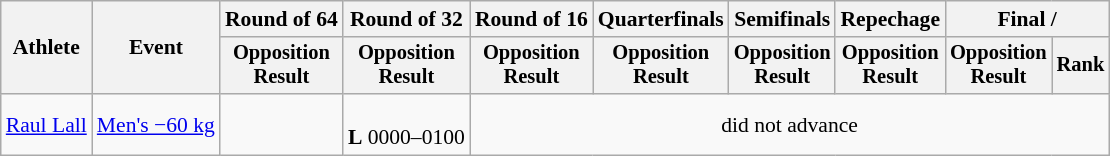<table class="wikitable" style="font-size:90%">
<tr>
<th rowspan="2">Athlete</th>
<th rowspan="2">Event</th>
<th>Round of 64</th>
<th>Round of 32</th>
<th>Round of 16</th>
<th>Quarterfinals</th>
<th>Semifinals</th>
<th>Repechage</th>
<th colspan=2>Final / </th>
</tr>
<tr style="font-size:95%">
<th>Opposition<br>Result</th>
<th>Opposition<br>Result</th>
<th>Opposition<br>Result</th>
<th>Opposition<br>Result</th>
<th>Opposition<br>Result</th>
<th>Opposition<br>Result</th>
<th>Opposition<br>Result</th>
<th>Rank</th>
</tr>
<tr align=center>
<td align=left><a href='#'>Raul Lall</a></td>
<td align=left><a href='#'>Men's −60 kg</a></td>
<td></td>
<td><br><strong>L</strong> 0000–0100</td>
<td colspan=6>did not advance</td>
</tr>
</table>
